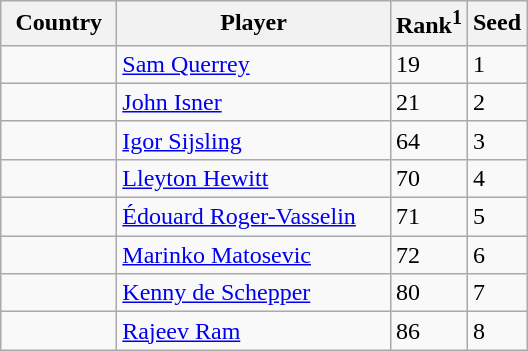<table class="sortable wikitable">
<tr>
<th width="70">Country</th>
<th width="175">Player</th>
<th>Rank<sup>1</sup></th>
<th>Seed</th>
</tr>
<tr>
<td></td>
<td><a href='#'>Sam Querrey</a></td>
<td>19</td>
<td>1</td>
</tr>
<tr>
<td></td>
<td><a href='#'>John Isner</a></td>
<td>21</td>
<td>2</td>
</tr>
<tr>
<td></td>
<td><a href='#'>Igor Sijsling</a></td>
<td>64</td>
<td>3</td>
</tr>
<tr>
<td></td>
<td><a href='#'>Lleyton Hewitt</a></td>
<td>70</td>
<td>4</td>
</tr>
<tr>
<td></td>
<td><a href='#'>Édouard Roger-Vasselin</a></td>
<td>71</td>
<td>5</td>
</tr>
<tr>
<td></td>
<td><a href='#'>Marinko Matosevic</a></td>
<td>72</td>
<td>6</td>
</tr>
<tr>
<td></td>
<td><a href='#'>Kenny de Schepper</a></td>
<td>80</td>
<td>7</td>
</tr>
<tr>
<td></td>
<td><a href='#'>Rajeev Ram</a></td>
<td>86</td>
<td>8</td>
</tr>
</table>
